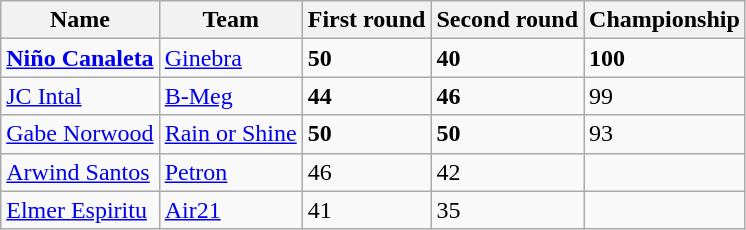<table class=wikitable>
<tr>
<th>Name</th>
<th>Team</th>
<th>First round</th>
<th>Second round</th>
<th>Championship</th>
</tr>
<tr>
<td><strong><a href='#'>Niño Canaleta</a></strong></td>
<td><a href='#'>Ginebra</a></td>
<td><strong>50</strong></td>
<td><strong>40</strong></td>
<td><strong>100</strong></td>
</tr>
<tr>
<td><a href='#'>JC Intal</a></td>
<td><a href='#'>B-Meg</a></td>
<td><strong>44</strong></td>
<td><strong>46</strong></td>
<td>99</td>
</tr>
<tr>
<td><a href='#'>Gabe Norwood</a></td>
<td><a href='#'>Rain or Shine</a></td>
<td><strong>50</strong></td>
<td><strong>50</strong></td>
<td>93</td>
</tr>
<tr>
<td><a href='#'>Arwind Santos</a></td>
<td><a href='#'>Petron</a></td>
<td>46</td>
<td>42</td>
<td></td>
</tr>
<tr>
<td><a href='#'>Elmer Espiritu</a></td>
<td><a href='#'>Air21</a></td>
<td>41</td>
<td>35</td>
<td></td>
</tr>
</table>
